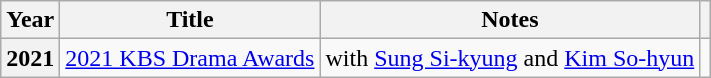<table class="wikitable plainrowheaders">
<tr>
<th scope="col">Year</th>
<th scope="col">Title</th>
<th scope="col">Notes</th>
<th scope="col" class="unsortable"></th>
</tr>
<tr>
<th scope="row">2021</th>
<td><a href='#'>2021 KBS Drama Awards</a></td>
<td>with <a href='#'>Sung Si-kyung</a> and <a href='#'>Kim So-hyun</a></td>
<td style="text-align:center"></td>
</tr>
</table>
